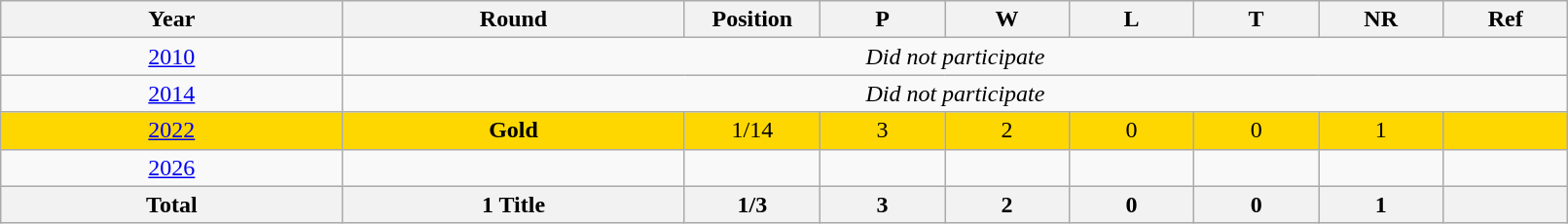<table class="wikitable" style="text-align: center; width:85%">
<tr>
<th width=150>Year</th>
<th width=150>Round</th>
<th width=50>Position</th>
<th width=50>P</th>
<th width=50>W</th>
<th width=50>L</th>
<th width=50>T</th>
<th width=50>NR</th>
<th width=50>Ref</th>
</tr>
<tr>
<td> <a href='#'>2010</a></td>
<td colspan=8><em>Did not participate</em></td>
</tr>
<tr>
<td> <a href='#'>2014</a></td>
<td colspan=8><em>Did not participate</em></td>
</tr>
<tr style="background:gold;">
<td> <a href='#'>2022</a></td>
<td><strong>Gold</strong></td>
<td>1/14</td>
<td>3</td>
<td>2</td>
<td>0</td>
<td>0</td>
<td>1</td>
<td></td>
</tr>
<tr>
<td> <a href='#'>2026</a></td>
<td></td>
<td></td>
<td></td>
<td></td>
<td></td>
<td></td>
<td></td>
<td></td>
</tr>
<tr>
<th>Total</th>
<th>1 Title</th>
<th>1/3</th>
<th>3</th>
<th>2</th>
<th>0</th>
<th>0</th>
<th>1</th>
<th></th>
</tr>
</table>
